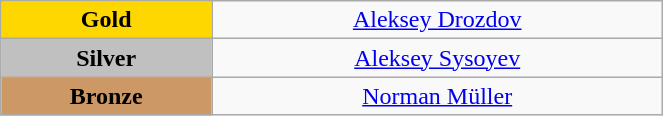<table class="wikitable" style="text-align:center; " width="35%">
<tr>
<td bgcolor="gold"><strong>Gold</strong></td>
<td><a href='#'>Aleksey Drozdov</a><br>  <small><em></em></small></td>
</tr>
<tr>
<td bgcolor="silver"><strong>Silver</strong></td>
<td><a href='#'>Aleksey Sysoyev</a><br>  <small><em></em></small></td>
</tr>
<tr>
<td bgcolor="CC9966"><strong>Bronze</strong></td>
<td><a href='#'>Norman Müller</a><br>  <small><em></em></small></td>
</tr>
</table>
